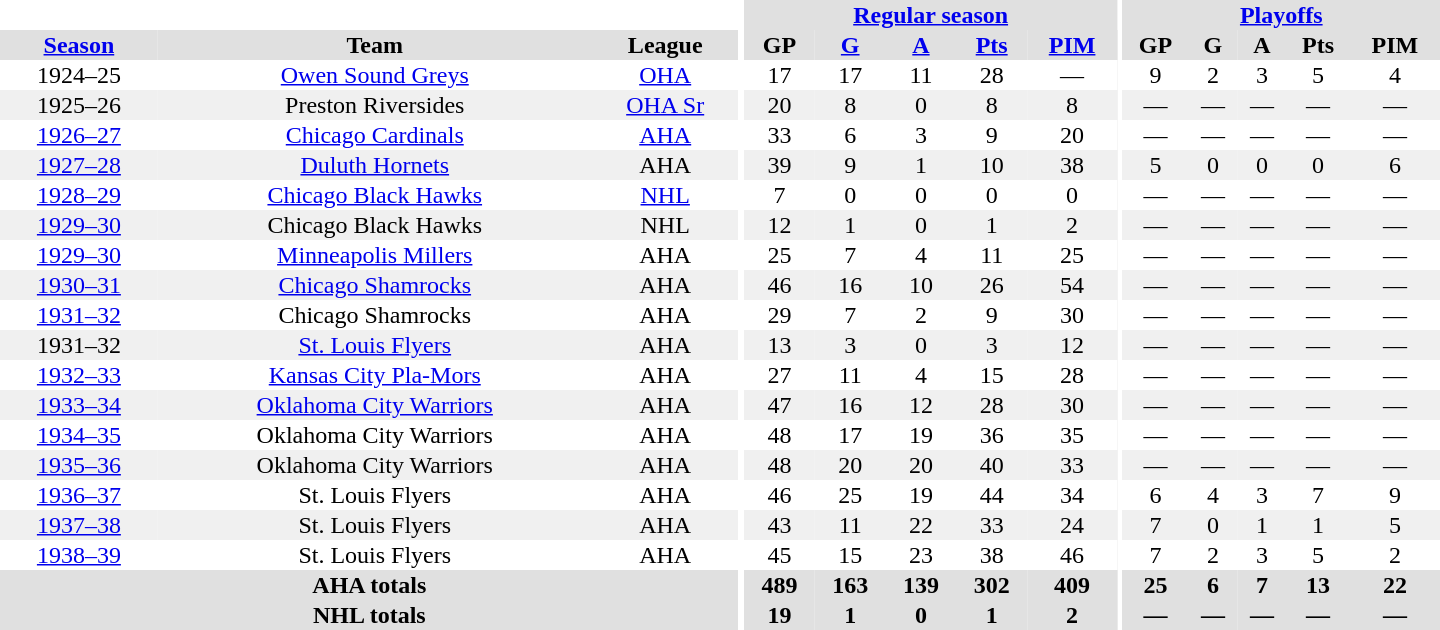<table border="0" cellpadding="1" cellspacing="0" style="text-align:center; width:60em">
<tr bgcolor="#e0e0e0">
<th colspan="3" bgcolor="#ffffff"></th>
<th rowspan="100" bgcolor="#ffffff"></th>
<th colspan="5"><a href='#'>Regular season</a></th>
<th rowspan="100" bgcolor="#ffffff"></th>
<th colspan="5"><a href='#'>Playoffs</a></th>
</tr>
<tr bgcolor="#e0e0e0">
<th><a href='#'>Season</a></th>
<th>Team</th>
<th>League</th>
<th>GP</th>
<th><a href='#'>G</a></th>
<th><a href='#'>A</a></th>
<th><a href='#'>Pts</a></th>
<th><a href='#'>PIM</a></th>
<th>GP</th>
<th>G</th>
<th>A</th>
<th>Pts</th>
<th>PIM</th>
</tr>
<tr>
<td>1924–25</td>
<td><a href='#'>Owen Sound Greys</a></td>
<td><a href='#'>OHA</a></td>
<td>17</td>
<td>17</td>
<td>11</td>
<td>28</td>
<td>—</td>
<td>9</td>
<td>2</td>
<td>3</td>
<td>5</td>
<td>4</td>
</tr>
<tr bgcolor="#f0f0f0">
<td>1925–26</td>
<td>Preston Riversides</td>
<td><a href='#'>OHA Sr</a></td>
<td>20</td>
<td>8</td>
<td>0</td>
<td>8</td>
<td>8</td>
<td>—</td>
<td>—</td>
<td>—</td>
<td>—</td>
<td>—</td>
</tr>
<tr>
<td><a href='#'>1926–27</a></td>
<td><a href='#'>Chicago Cardinals</a></td>
<td><a href='#'>AHA</a></td>
<td>33</td>
<td>6</td>
<td>3</td>
<td>9</td>
<td>20</td>
<td>—</td>
<td>—</td>
<td>—</td>
<td>—</td>
<td>—</td>
</tr>
<tr bgcolor="#f0f0f0">
<td><a href='#'>1927–28</a></td>
<td><a href='#'>Duluth Hornets</a></td>
<td>AHA</td>
<td>39</td>
<td>9</td>
<td>1</td>
<td>10</td>
<td>38</td>
<td>5</td>
<td>0</td>
<td>0</td>
<td>0</td>
<td>6</td>
</tr>
<tr>
<td><a href='#'>1928–29</a></td>
<td><a href='#'>Chicago Black Hawks</a></td>
<td><a href='#'>NHL</a></td>
<td>7</td>
<td>0</td>
<td>0</td>
<td>0</td>
<td>0</td>
<td>—</td>
<td>—</td>
<td>—</td>
<td>—</td>
<td>—</td>
</tr>
<tr bgcolor="#f0f0f0">
<td><a href='#'>1929–30</a></td>
<td>Chicago Black Hawks</td>
<td>NHL</td>
<td>12</td>
<td>1</td>
<td>0</td>
<td>1</td>
<td>2</td>
<td>—</td>
<td>—</td>
<td>—</td>
<td>—</td>
<td>—</td>
</tr>
<tr>
<td><a href='#'>1929–30</a></td>
<td><a href='#'>Minneapolis Millers</a></td>
<td>AHA</td>
<td>25</td>
<td>7</td>
<td>4</td>
<td>11</td>
<td>25</td>
<td>—</td>
<td>—</td>
<td>—</td>
<td>—</td>
<td>—</td>
</tr>
<tr bgcolor="#f0f0f0">
<td><a href='#'>1930–31</a></td>
<td><a href='#'>Chicago Shamrocks</a></td>
<td>AHA</td>
<td>46</td>
<td>16</td>
<td>10</td>
<td>26</td>
<td>54</td>
<td>—</td>
<td>—</td>
<td>—</td>
<td>—</td>
<td>—</td>
</tr>
<tr>
<td><a href='#'>1931–32</a></td>
<td>Chicago Shamrocks</td>
<td>AHA</td>
<td>29</td>
<td>7</td>
<td>2</td>
<td>9</td>
<td>30</td>
<td>—</td>
<td>—</td>
<td>—</td>
<td>—</td>
<td>—</td>
</tr>
<tr bgcolor="#f0f0f0">
<td>1931–32</td>
<td><a href='#'>St. Louis Flyers</a></td>
<td>AHA</td>
<td>13</td>
<td>3</td>
<td>0</td>
<td>3</td>
<td>12</td>
<td>—</td>
<td>—</td>
<td>—</td>
<td>—</td>
<td>—</td>
</tr>
<tr>
<td><a href='#'>1932–33</a></td>
<td><a href='#'>Kansas City Pla-Mors</a></td>
<td>AHA</td>
<td>27</td>
<td>11</td>
<td>4</td>
<td>15</td>
<td>28</td>
<td>—</td>
<td>—</td>
<td>—</td>
<td>—</td>
<td>—</td>
</tr>
<tr bgcolor="#f0f0f0">
<td><a href='#'>1933–34</a></td>
<td><a href='#'>Oklahoma City Warriors</a></td>
<td>AHA</td>
<td>47</td>
<td>16</td>
<td>12</td>
<td>28</td>
<td>30</td>
<td>—</td>
<td>—</td>
<td>—</td>
<td>—</td>
<td>—</td>
</tr>
<tr>
<td><a href='#'>1934–35</a></td>
<td>Oklahoma City Warriors</td>
<td>AHA</td>
<td>48</td>
<td>17</td>
<td>19</td>
<td>36</td>
<td>35</td>
<td>—</td>
<td>—</td>
<td>—</td>
<td>—</td>
<td>—</td>
</tr>
<tr bgcolor="#f0f0f0">
<td><a href='#'>1935–36</a></td>
<td>Oklahoma City Warriors</td>
<td>AHA</td>
<td>48</td>
<td>20</td>
<td>20</td>
<td>40</td>
<td>33</td>
<td>—</td>
<td>—</td>
<td>—</td>
<td>—</td>
<td>—</td>
</tr>
<tr>
<td><a href='#'>1936–37</a></td>
<td>St. Louis Flyers</td>
<td>AHA</td>
<td>46</td>
<td>25</td>
<td>19</td>
<td>44</td>
<td>34</td>
<td>6</td>
<td>4</td>
<td>3</td>
<td>7</td>
<td>9</td>
</tr>
<tr bgcolor="#f0f0f0">
<td><a href='#'>1937–38</a></td>
<td>St. Louis Flyers</td>
<td>AHA</td>
<td>43</td>
<td>11</td>
<td>22</td>
<td>33</td>
<td>24</td>
<td>7</td>
<td>0</td>
<td>1</td>
<td>1</td>
<td>5</td>
</tr>
<tr>
<td><a href='#'>1938–39</a></td>
<td>St. Louis Flyers</td>
<td>AHA</td>
<td>45</td>
<td>15</td>
<td>23</td>
<td>38</td>
<td>46</td>
<td>7</td>
<td>2</td>
<td>3</td>
<td>5</td>
<td>2</td>
</tr>
<tr bgcolor="#e0e0e0">
<th colspan="3">AHA totals</th>
<th>489</th>
<th>163</th>
<th>139</th>
<th>302</th>
<th>409</th>
<th>25</th>
<th>6</th>
<th>7</th>
<th>13</th>
<th>22</th>
</tr>
<tr bgcolor="#e0e0e0">
<th colspan="3">NHL totals</th>
<th>19</th>
<th>1</th>
<th>0</th>
<th>1</th>
<th>2</th>
<th>—</th>
<th>—</th>
<th>—</th>
<th>—</th>
<th>—</th>
</tr>
</table>
